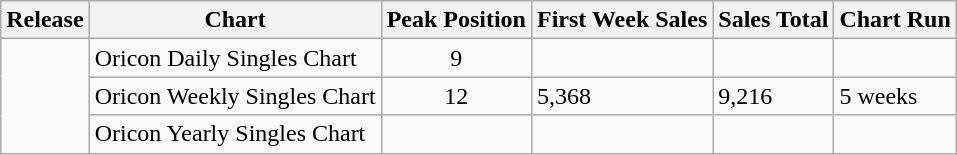<table class="wikitable">
<tr>
<th>Release</th>
<th>Chart</th>
<th>Peak Position</th>
<th>First Week Sales</th>
<th>Sales Total</th>
<th>Chart Run</th>
</tr>
<tr>
<td rowspan="3"></td>
<td>Oricon Daily Singles Chart</td>
<td align="center">9</td>
<td></td>
<td></td>
<td></td>
</tr>
<tr>
<td>Oricon Weekly Singles Chart</td>
<td align="center">12</td>
<td>5,368</td>
<td>9,216</td>
<td>5 weeks</td>
</tr>
<tr>
<td>Oricon Yearly Singles Chart</td>
<td align="center"></td>
<td></td>
<td></td>
<td></td>
</tr>
</table>
